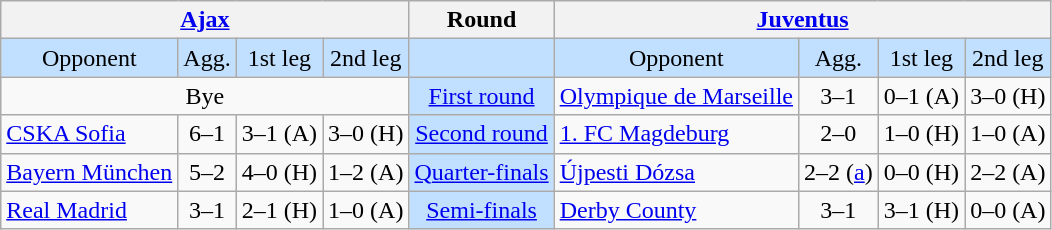<table class="wikitable" style="text-align:center">
<tr>
<th colspan=4><a href='#'>Ajax</a></th>
<th>Round</th>
<th colspan=4><a href='#'>Juventus</a></th>
</tr>
<tr style="background:#c1e0ff">
<td>Opponent</td>
<td>Agg.</td>
<td>1st leg</td>
<td>2nd leg</td>
<td></td>
<td>Opponent</td>
<td>Agg.</td>
<td>1st leg</td>
<td>2nd leg</td>
</tr>
<tr>
<td colspan="4">Bye</td>
<td style="background:#c1e0ff;"><a href='#'>First round</a></td>
<td align=left> <a href='#'>Olympique de Marseille</a></td>
<td>3–1</td>
<td>0–1 (A)</td>
<td>3–0 (H)</td>
</tr>
<tr>
<td align=left> <a href='#'>CSKA Sofia</a></td>
<td>6–1</td>
<td>3–1 (A)</td>
<td>3–0 (H)</td>
<td style="background:#c1e0ff;"><a href='#'>Second round</a></td>
<td align=left> <a href='#'>1. FC Magdeburg</a></td>
<td>2–0</td>
<td>1–0 (H)</td>
<td>1–0 (A)</td>
</tr>
<tr>
<td align=left> <a href='#'>Bayern München</a></td>
<td>5–2</td>
<td>4–0 (H)</td>
<td>1–2 (A)</td>
<td style="background:#c1e0ff;"><a href='#'>Quarter-finals</a></td>
<td align=left> <a href='#'>Újpesti Dózsa</a></td>
<td>2–2 (<a href='#'>a</a>)</td>
<td>0–0 (H)</td>
<td>2–2 (A)</td>
</tr>
<tr>
<td align=left> <a href='#'>Real Madrid</a></td>
<td>3–1</td>
<td>2–1 (H)</td>
<td>1–0 (A)</td>
<td style="background:#c1e0ff;"><a href='#'>Semi-finals</a></td>
<td align=left> <a href='#'>Derby County</a></td>
<td>3–1</td>
<td>3–1 (H)</td>
<td>0–0 (A)</td>
</tr>
</table>
